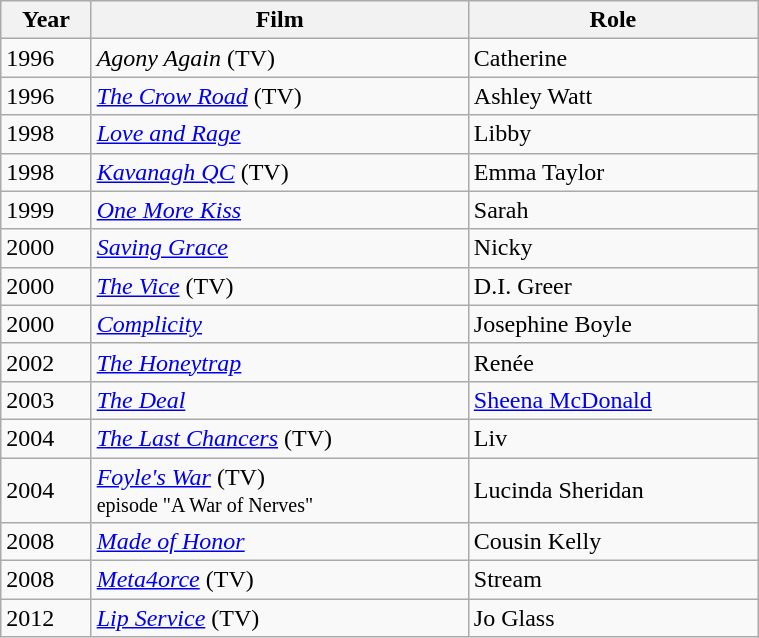<table class="wikitable" width="40%">
<tr>
<th>Year</th>
<th>Film</th>
<th>Role</th>
</tr>
<tr>
<td>1996</td>
<td><em>Agony Again</em> (TV)</td>
<td>Catherine</td>
</tr>
<tr>
<td>1996</td>
<td><em><a href='#'>The Crow Road</a></em> (TV)</td>
<td>Ashley Watt</td>
</tr>
<tr>
<td>1998</td>
<td><em><a href='#'>Love and Rage</a></em></td>
<td>Libby</td>
</tr>
<tr>
<td>1998</td>
<td><em><a href='#'>Kavanagh QC</a></em> (TV)</td>
<td>Emma Taylor</td>
</tr>
<tr>
<td>1999</td>
<td><em><a href='#'>One More Kiss</a></em></td>
<td>Sarah</td>
</tr>
<tr>
<td>2000</td>
<td><em><a href='#'>Saving Grace</a></em></td>
<td>Nicky</td>
</tr>
<tr>
<td>2000</td>
<td><em><a href='#'>The Vice</a></em> (TV)</td>
<td>D.I. Greer</td>
</tr>
<tr>
<td>2000</td>
<td><em><a href='#'>Complicity</a></em></td>
<td>Josephine Boyle</td>
</tr>
<tr>
<td>2002</td>
<td><em><a href='#'>The Honeytrap</a></em></td>
<td>Renée</td>
</tr>
<tr>
<td>2003</td>
<td><em><a href='#'>The Deal</a></em></td>
<td><a href='#'>Sheena McDonald</a></td>
</tr>
<tr>
<td>2004</td>
<td><em><a href='#'>The Last Chancers</a></em> (TV)</td>
<td>Liv</td>
</tr>
<tr>
<td>2004</td>
<td><em><a href='#'>Foyle's War</a></em> (TV)<br><small>episode "A War of Nerves"</small></td>
<td>Lucinda Sheridan</td>
</tr>
<tr>
<td>2008</td>
<td><em><a href='#'>Made of Honor</a></em></td>
<td>Cousin Kelly</td>
</tr>
<tr>
<td>2008</td>
<td><em><a href='#'>Meta4orce</a></em> (TV)</td>
<td>Stream</td>
</tr>
<tr>
<td>2012</td>
<td><em><a href='#'>Lip Service</a></em> (TV)</td>
<td>Jo Glass</td>
</tr>
</table>
